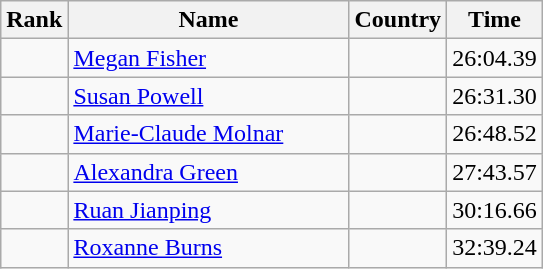<table class="wikitable sortable">
<tr>
<th width=20>Rank</th>
<th width=180>Name</th>
<th>Country</th>
<th>Time</th>
</tr>
<tr>
<td align="center"></td>
<td><a href='#'>Megan Fisher</a></td>
<td></td>
<td align="center">26:04.39</td>
</tr>
<tr>
<td align="center"></td>
<td><a href='#'>Susan Powell</a></td>
<td></td>
<td align="center">26:31.30</td>
</tr>
<tr>
<td align="center"></td>
<td><a href='#'>Marie-Claude Molnar</a></td>
<td></td>
<td align="center">26:48.52</td>
</tr>
<tr>
<td align="center"></td>
<td><a href='#'>Alexandra Green</a></td>
<td></td>
<td align="center">27:43.57</td>
</tr>
<tr>
<td align="center"></td>
<td><a href='#'>Ruan Jianping</a></td>
<td></td>
<td align="center">30:16.66</td>
</tr>
<tr>
<td align="center"></td>
<td><a href='#'>Roxanne Burns</a></td>
<td></td>
<td align="center">32:39.24</td>
</tr>
</table>
